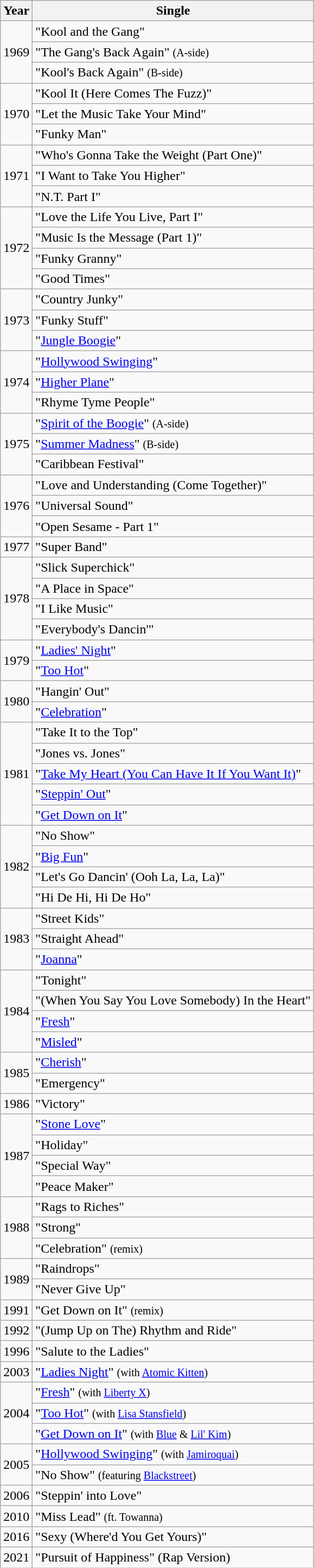<table class="wikitable">
<tr>
<th>Year</th>
<th>Single</th>
</tr>
<tr>
<td rowspan="3">1969</td>
<td>"Kool and the Gang"</td>
</tr>
<tr>
<td>"The Gang's Back Again" <small>(A-side)</small></td>
</tr>
<tr>
<td>"Kool's Back Again" <small>(B-side)</small></td>
</tr>
<tr>
<td rowspan="3">1970</td>
<td>"Kool It (Here Comes The Fuzz)"</td>
</tr>
<tr>
<td>"Let the Music Take Your Mind"</td>
</tr>
<tr>
<td>"Funky Man"</td>
</tr>
<tr>
<td rowspan="3">1971</td>
<td>"Who's Gonna Take the Weight (Part One)"</td>
</tr>
<tr>
<td>"I Want to Take You Higher"</td>
</tr>
<tr>
<td>"N.T. Part I"</td>
</tr>
<tr>
<td rowspan="4">1972</td>
<td>"Love the Life You Live, Part I"</td>
</tr>
<tr>
<td>"Music Is the Message (Part 1)"</td>
</tr>
<tr>
<td>"Funky Granny"</td>
</tr>
<tr>
<td>"Good Times"</td>
</tr>
<tr>
<td rowspan="3">1973</td>
<td>"Country Junky"</td>
</tr>
<tr>
<td>"Funky Stuff"</td>
</tr>
<tr>
<td>"<a href='#'>Jungle Boogie</a>"</td>
</tr>
<tr>
<td rowspan="3">1974</td>
<td>"<a href='#'>Hollywood Swinging</a>"</td>
</tr>
<tr>
<td>"<a href='#'>Higher Plane</a>"</td>
</tr>
<tr>
<td>"Rhyme Tyme People"</td>
</tr>
<tr>
<td rowspan="3">1975</td>
<td>"<a href='#'>Spirit of the Boogie</a>" <small>(A-side)</small></td>
</tr>
<tr>
<td>"<a href='#'>Summer Madness</a>" <small>(B-side)</small></td>
</tr>
<tr>
<td>"Caribbean Festival"</td>
</tr>
<tr>
<td rowspan="3">1976</td>
<td>"Love and Understanding (Come Together)"</td>
</tr>
<tr>
<td>"Universal Sound"</td>
</tr>
<tr>
<td>"Open Sesame - Part 1"</td>
</tr>
<tr>
<td>1977</td>
<td>"Super Band"</td>
</tr>
<tr>
<td rowspan="4">1978</td>
<td>"Slick Superchick"</td>
</tr>
<tr>
<td>"A Place in Space"</td>
</tr>
<tr>
<td>"I Like Music"</td>
</tr>
<tr>
<td>"Everybody's Dancin'"</td>
</tr>
<tr>
<td rowspan="2">1979</td>
<td>"<a href='#'>Ladies' Night</a>"</td>
</tr>
<tr>
<td>"<a href='#'>Too Hot</a>"</td>
</tr>
<tr>
<td rowspan="2">1980</td>
<td>"Hangin' Out"</td>
</tr>
<tr>
<td>"<a href='#'>Celebration</a>"</td>
</tr>
<tr>
<td rowspan="5">1981</td>
<td>"Take It to the Top"</td>
</tr>
<tr>
<td>"Jones vs. Jones"</td>
</tr>
<tr>
<td>"<a href='#'>Take My Heart (You Can Have It If You Want It)</a>"</td>
</tr>
<tr>
<td>"<a href='#'>Steppin' Out</a>"</td>
</tr>
<tr>
<td>"<a href='#'>Get Down on It</a>"</td>
</tr>
<tr>
<td rowspan="4">1982</td>
<td>"No Show"</td>
</tr>
<tr>
<td>"<a href='#'>Big Fun</a>"</td>
</tr>
<tr>
<td>"Let's Go Dancin' (Ooh La, La, La)"</td>
</tr>
<tr>
<td>"Hi De Hi, Hi De Ho"</td>
</tr>
<tr>
<td rowspan="3">1983</td>
<td>"Street Kids"</td>
</tr>
<tr>
<td>"Straight Ahead"</td>
</tr>
<tr>
<td>"<a href='#'>Joanna</a>"</td>
</tr>
<tr>
<td rowspan="4">1984</td>
<td>"Tonight"</td>
</tr>
<tr>
<td>"(When You Say You Love Somebody) In the Heart"</td>
</tr>
<tr>
<td>"<a href='#'>Fresh</a>"</td>
</tr>
<tr>
<td>"<a href='#'>Misled</a>"</td>
</tr>
<tr>
<td rowspan="2">1985</td>
<td>"<a href='#'>Cherish</a>"</td>
</tr>
<tr>
<td>"Emergency"</td>
</tr>
<tr>
<td>1986</td>
<td>"Victory"</td>
</tr>
<tr>
<td rowspan="4">1987</td>
<td>"<a href='#'>Stone Love</a>"</td>
</tr>
<tr>
<td>"Holiday"</td>
</tr>
<tr>
<td>"Special Way"</td>
</tr>
<tr>
<td>"Peace Maker"</td>
</tr>
<tr>
<td rowspan="3">1988</td>
<td>"Rags to Riches"</td>
</tr>
<tr>
<td>"Strong"</td>
</tr>
<tr>
<td>"Celebration" <small>(remix)</small></td>
</tr>
<tr>
<td rowspan="2">1989</td>
<td>"Raindrops"</td>
</tr>
<tr>
<td>"Never Give Up"</td>
</tr>
<tr>
<td>1991</td>
<td>"Get Down on It" <small>(remix)</small></td>
</tr>
<tr>
<td>1992</td>
<td>"(Jump Up on The) Rhythm and Ride"</td>
</tr>
<tr>
<td>1996</td>
<td>"Salute to the Ladies"</td>
</tr>
<tr>
<td>2003</td>
<td>"<a href='#'>Ladies Night</a>" <small>(with <a href='#'>Atomic Kitten</a>)</small></td>
</tr>
<tr>
<td rowspan="3">2004</td>
<td>"<a href='#'>Fresh</a>" <small>(with <a href='#'>Liberty X</a>)</small></td>
</tr>
<tr>
<td>"<a href='#'>Too Hot</a>" <small>(with <a href='#'>Lisa Stansfield</a>)</small></td>
</tr>
<tr>
<td>"<a href='#'>Get Down on It</a>" <small>(with <a href='#'>Blue</a> & <a href='#'>Lil' Kim</a>)</small></td>
</tr>
<tr>
<td rowspan="2">2005</td>
<td>"<a href='#'>Hollywood Swinging</a>" <small>(with <a href='#'>Jamiroquai</a>)</small></td>
</tr>
<tr>
<td>"No Show" <small>(featuring <a href='#'>Blackstreet</a>)</small></td>
</tr>
<tr>
<td>2006</td>
<td>"Steppin' into Love"</td>
</tr>
<tr>
<td>2010</td>
<td>"Miss Lead" <small>(ft. Towanna)</small></td>
</tr>
<tr>
<td>2016</td>
<td>"Sexy (Where'd You Get Yours)"</td>
</tr>
<tr>
<td>2021</td>
<td>"Pursuit of Happiness" (Rap Version)</td>
</tr>
</table>
